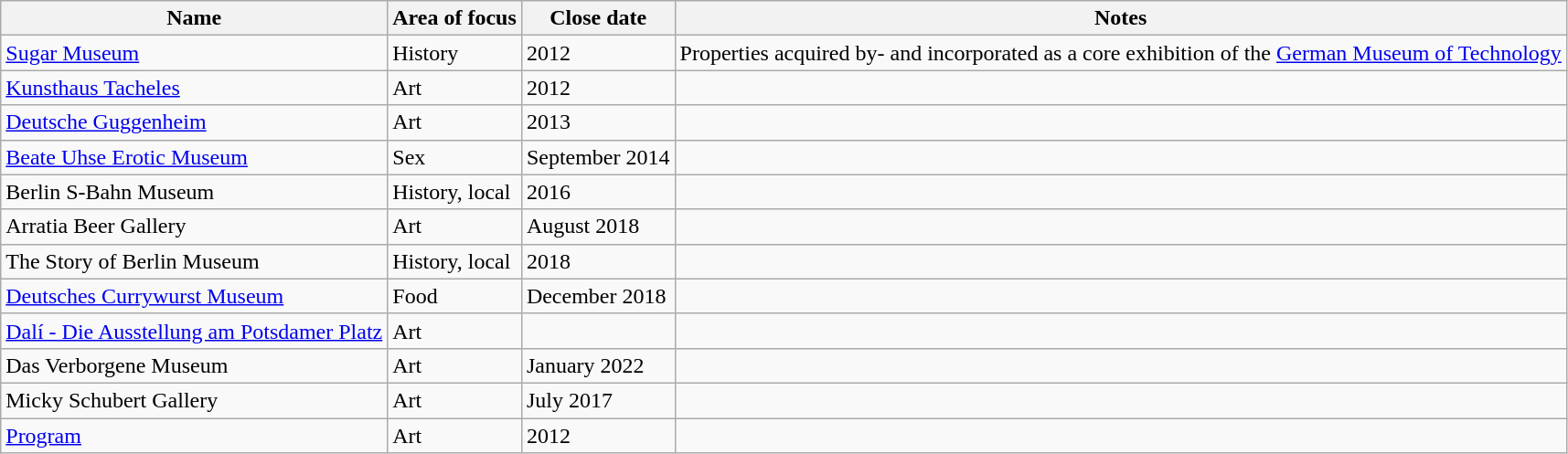<table class="wikitable sortable">
<tr>
<th>Name</th>
<th>Area of focus</th>
<th>Close date</th>
<th>Notes</th>
</tr>
<tr>
<td><a href='#'>Sugar Museum</a></td>
<td>History</td>
<td>2012</td>
<td>Properties acquired by- and incorporated as a core exhibition of the <a href='#'>German Museum of Technology</a></td>
</tr>
<tr>
<td><a href='#'>Kunsthaus Tacheles</a></td>
<td>Art</td>
<td>2012</td>
<td></td>
</tr>
<tr>
<td><a href='#'>Deutsche Guggenheim</a></td>
<td>Art</td>
<td>2013</td>
<td></td>
</tr>
<tr>
<td><a href='#'>Beate Uhse Erotic Museum</a></td>
<td>Sex</td>
<td>September 2014</td>
<td></td>
</tr>
<tr>
<td>Berlin S-Bahn Museum</td>
<td>History, local</td>
<td>2016</td>
<td></td>
</tr>
<tr>
<td>Arratia Beer Gallery</td>
<td>Art</td>
<td>August 2018</td>
<td></td>
</tr>
<tr>
<td>The Story of Berlin Museum</td>
<td>History, local</td>
<td>2018</td>
<td></td>
</tr>
<tr>
<td><a href='#'>Deutsches Currywurst Museum</a></td>
<td>Food</td>
<td>December 2018</td>
<td></td>
</tr>
<tr>
<td><a href='#'>Dalí - Die Ausstellung am Potsdamer Platz</a></td>
<td>Art</td>
<td></td>
<td></td>
</tr>
<tr>
<td>Das Verborgene Museum</td>
<td>Art</td>
<td>January 2022</td>
<td></td>
</tr>
<tr>
<td>Micky Schubert Gallery</td>
<td>Art</td>
<td>July 2017</td>
<td></td>
</tr>
<tr>
<td><a href='#'>Program</a></td>
<td>Art</td>
<td>2012</td>
<td></td>
</tr>
</table>
